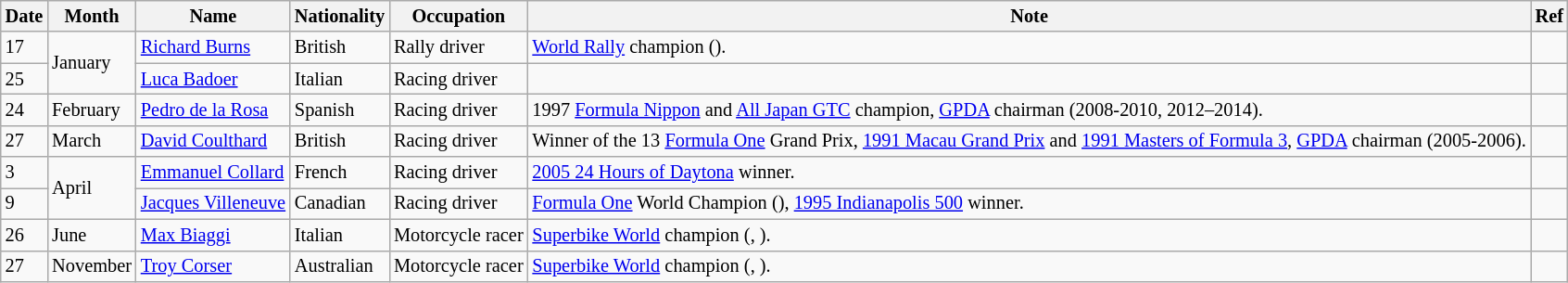<table class="wikitable" style="font-size:85%;">
<tr>
<th>Date</th>
<th>Month</th>
<th>Name</th>
<th>Nationality</th>
<th>Occupation</th>
<th>Note</th>
<th>Ref</th>
</tr>
<tr>
<td>17</td>
<td rowspan=2>January</td>
<td><a href='#'>Richard Burns</a></td>
<td>British</td>
<td>Rally driver</td>
<td><a href='#'>World Rally</a> champion ().</td>
<td></td>
</tr>
<tr>
<td>25</td>
<td><a href='#'>Luca Badoer</a></td>
<td>Italian</td>
<td>Racing driver</td>
<td></td>
<td></td>
</tr>
<tr>
<td>24</td>
<td>February</td>
<td><a href='#'>Pedro de la Rosa</a></td>
<td>Spanish</td>
<td>Racing driver</td>
<td>1997 <a href='#'>Formula Nippon</a> and <a href='#'>All Japan GTC</a> champion, <a href='#'>GPDA</a> chairman (2008-2010, 2012–2014).</td>
<td></td>
</tr>
<tr>
<td>27</td>
<td>March</td>
<td><a href='#'>David Coulthard</a></td>
<td>British</td>
<td>Racing driver</td>
<td>Winner of the 13 <a href='#'>Formula One</a> Grand Prix, <a href='#'>1991 Macau Grand Prix</a> and <a href='#'>1991 Masters of Formula 3</a>, <a href='#'>GPDA</a> chairman (2005-2006).</td>
<td></td>
</tr>
<tr>
<td>3</td>
<td rowspan=2>April</td>
<td><a href='#'>Emmanuel Collard</a></td>
<td>French</td>
<td>Racing driver</td>
<td><a href='#'>2005 24 Hours of Daytona</a> winner.</td>
<td></td>
</tr>
<tr>
<td>9</td>
<td><a href='#'>Jacques Villeneuve</a></td>
<td>Canadian</td>
<td>Racing driver</td>
<td><a href='#'>Formula One</a> World Champion (), <a href='#'>1995 Indianapolis 500</a> winner.</td>
<td></td>
</tr>
<tr>
<td>26</td>
<td>June</td>
<td><a href='#'>Max Biaggi</a></td>
<td>Italian</td>
<td>Motorcycle racer</td>
<td><a href='#'>Superbike World</a> champion (, ).</td>
<td></td>
</tr>
<tr>
<td>27</td>
<td>November</td>
<td><a href='#'>Troy Corser</a></td>
<td>Australian</td>
<td>Motorcycle racer</td>
<td><a href='#'>Superbike World</a> champion (, ).</td>
<td></td>
</tr>
</table>
